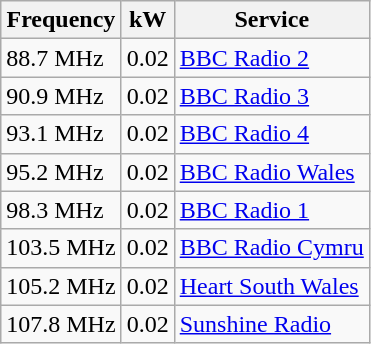<table class="wikitable sortable">
<tr>
<th>Frequency</th>
<th>kW</th>
<th>Service</th>
</tr>
<tr>
<td>88.7 MHz</td>
<td>0.02</td>
<td><a href='#'>BBC Radio 2</a></td>
</tr>
<tr>
<td>90.9 MHz</td>
<td>0.02</td>
<td><a href='#'>BBC Radio 3</a></td>
</tr>
<tr>
<td>93.1 MHz</td>
<td>0.02</td>
<td><a href='#'>BBC Radio 4</a></td>
</tr>
<tr>
<td>95.2 MHz</td>
<td>0.02</td>
<td><a href='#'>BBC Radio Wales</a></td>
</tr>
<tr>
<td>98.3 MHz</td>
<td>0.02</td>
<td><a href='#'>BBC Radio 1</a></td>
</tr>
<tr>
<td>103.5 MHz</td>
<td>0.02</td>
<td><a href='#'>BBC Radio Cymru</a></td>
</tr>
<tr>
<td>105.2 MHz</td>
<td>0.02</td>
<td><a href='#'>Heart South Wales</a></td>
</tr>
<tr>
<td>107.8 MHz</td>
<td>0.02</td>
<td><a href='#'>Sunshine Radio</a></td>
</tr>
</table>
